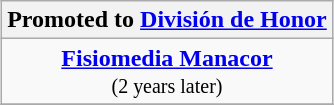<table class="wikitable" style="text-align: center; margin: 0 auto;">
<tr>
<th colspan="2">Promoted to <a href='#'>División de Honor</a></th>
</tr>
<tr>
<td><strong><a href='#'>Fisiomedia Manacor</a></strong><br><small>(2 years later)</small></td>
</tr>
<tr>
</tr>
</table>
